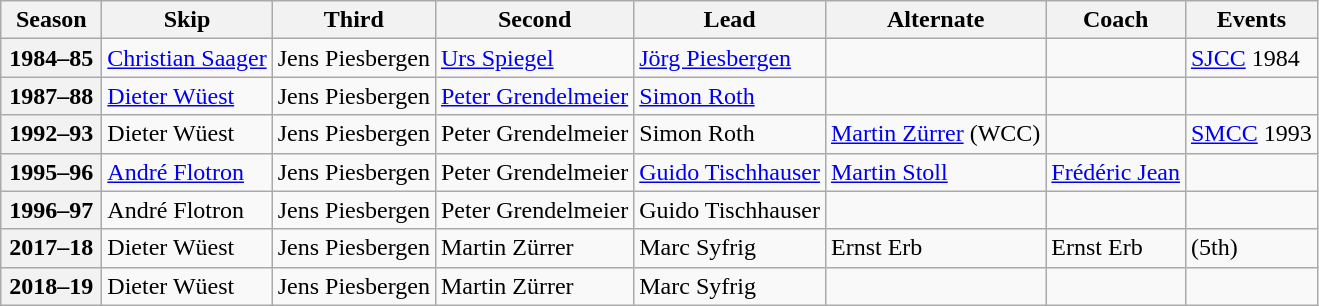<table class="wikitable">
<tr>
<th scope="col" width=60>Season</th>
<th scope="col">Skip</th>
<th scope="col">Third</th>
<th scope="col">Second</th>
<th scope="col">Lead</th>
<th scope="col">Alternate</th>
<th scope="col">Coach</th>
<th scope="col">Events</th>
</tr>
<tr>
<th scope="row">1984–85</th>
<td><a href='#'>Christian Saager</a></td>
<td>Jens Piesbergen</td>
<td><a href='#'>Urs Spiegel</a></td>
<td><a href='#'>Jörg Piesbergen</a></td>
<td></td>
<td></td>
<td><a href='#'>SJCC</a> 1984 <br> </td>
</tr>
<tr>
<th scope="row">1987–88</th>
<td><a href='#'>Dieter Wüest</a></td>
<td>Jens Piesbergen</td>
<td><a href='#'>Peter Grendelmeier</a></td>
<td><a href='#'>Simon Roth</a></td>
<td></td>
<td></td>
<td> </td>
</tr>
<tr>
<th scope="row">1992–93</th>
<td>Dieter Wüest</td>
<td>Jens Piesbergen</td>
<td>Peter Grendelmeier</td>
<td>Simon Roth</td>
<td><a href='#'>Martin Zürrer</a> (WCC)</td>
<td></td>
<td><a href='#'>SMCC</a> 1993 <br> </td>
</tr>
<tr>
<th scope="row">1995–96</th>
<td><a href='#'>André Flotron</a></td>
<td>Jens Piesbergen</td>
<td>Peter Grendelmeier</td>
<td><a href='#'>Guido Tischhauser</a></td>
<td><a href='#'>Martin Stoll</a></td>
<td><a href='#'>Frédéric Jean</a></td>
<td> </td>
</tr>
<tr>
<th scope="row">1996–97</th>
<td>André Flotron</td>
<td>Jens Piesbergen</td>
<td>Peter Grendelmeier</td>
<td>Guido Tischhauser</td>
<td></td>
<td></td>
<td></td>
</tr>
<tr>
<th scope="row">2017–18</th>
<td>Dieter Wüest</td>
<td>Jens Piesbergen</td>
<td>Martin Zürrer</td>
<td>Marc Syfrig</td>
<td>Ernst Erb</td>
<td>Ernst Erb</td>
<td> (5th)</td>
</tr>
<tr>
<th scope="row">2018–19</th>
<td>Dieter Wüest</td>
<td>Jens Piesbergen</td>
<td>Martin Zürrer</td>
<td>Marc Syfrig</td>
<td></td>
<td></td>
<td></td>
</tr>
</table>
